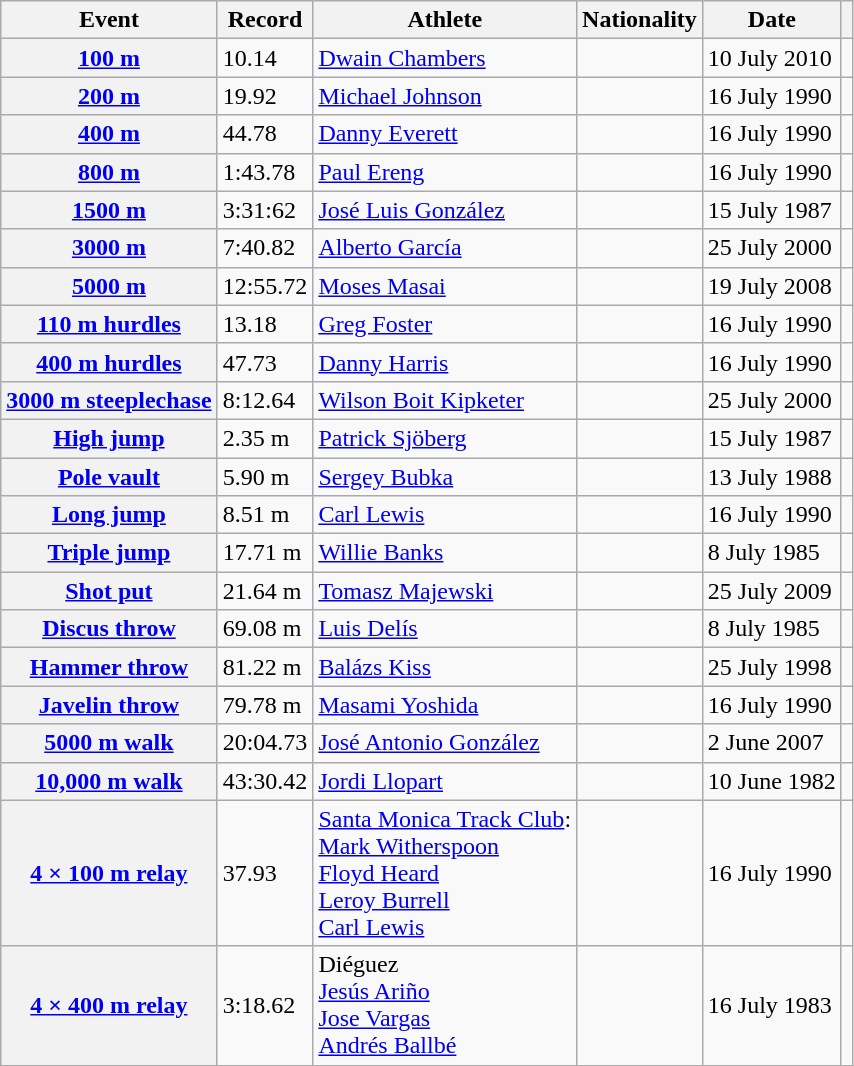<table class="wikitable plainrowheaders sticky-header">
<tr>
<th scope="col">Event</th>
<th scope="col">Record</th>
<th scope="col">Athlete</th>
<th scope="col">Nationality</th>
<th scope="col">Date</th>
<th scope="col"></th>
</tr>
<tr>
<th scope="row"><a href='#'>100 m</a></th>
<td>10.14</td>
<td><a href='#'>Dwain Chambers</a></td>
<td></td>
<td>10 July 2010</td>
<td></td>
</tr>
<tr>
<th scope="row"><a href='#'>200 m</a></th>
<td>19.92</td>
<td><a href='#'>Michael Johnson</a></td>
<td></td>
<td>16 July 1990</td>
<td></td>
</tr>
<tr>
<th scope="row"><a href='#'>400 m</a></th>
<td>44.78</td>
<td><a href='#'>Danny Everett</a></td>
<td></td>
<td>16 July 1990</td>
<td></td>
</tr>
<tr>
<th scope="row"><a href='#'>800 m</a></th>
<td>1:43.78</td>
<td><a href='#'>Paul Ereng</a></td>
<td></td>
<td>16 July 1990</td>
<td></td>
</tr>
<tr>
<th scope="row"><a href='#'>1500 m</a></th>
<td>3:31:62</td>
<td><a href='#'>José Luis González</a></td>
<td></td>
<td>15 July 1987</td>
<td></td>
</tr>
<tr>
<th scope="row"><a href='#'>3000 m</a></th>
<td>7:40.82</td>
<td><a href='#'>Alberto García</a></td>
<td></td>
<td>25 July 2000</td>
<td></td>
</tr>
<tr>
<th scope="row"><a href='#'>5000 m</a></th>
<td>12:55.72</td>
<td><a href='#'>Moses Masai</a></td>
<td></td>
<td>19 July 2008</td>
<td></td>
</tr>
<tr>
<th scope="row"><a href='#'>110 m hurdles</a></th>
<td>13.18</td>
<td><a href='#'>Greg Foster</a></td>
<td></td>
<td>16 July 1990</td>
<td></td>
</tr>
<tr>
<th scope="row"><a href='#'>400 m hurdles</a></th>
<td>47.73</td>
<td><a href='#'>Danny Harris</a></td>
<td></td>
<td>16 July 1990</td>
<td></td>
</tr>
<tr>
<th scope="row"><a href='#'>3000 m steeplechase</a></th>
<td>8:12.64</td>
<td><a href='#'>Wilson Boit Kipketer</a></td>
<td></td>
<td>25 July 2000</td>
<td></td>
</tr>
<tr>
<th scope="row"><a href='#'>High jump</a></th>
<td>2.35 m</td>
<td><a href='#'>Patrick Sjöberg</a></td>
<td></td>
<td>15 July 1987</td>
<td></td>
</tr>
<tr>
<th scope="row"><a href='#'>Pole vault</a></th>
<td>5.90 m</td>
<td><a href='#'>Sergey Bubka</a></td>
<td></td>
<td>13 July 1988</td>
<td></td>
</tr>
<tr>
<th scope="row"><a href='#'>Long jump</a></th>
<td>8.51 m</td>
<td><a href='#'>Carl Lewis</a></td>
<td></td>
<td>16 July 1990</td>
<td></td>
</tr>
<tr>
<th scope="row"><a href='#'>Triple jump</a></th>
<td>17.71 m</td>
<td><a href='#'>Willie Banks</a></td>
<td></td>
<td>8 July 1985</td>
<td></td>
</tr>
<tr>
<th scope="row"><a href='#'>Shot put</a></th>
<td>21.64 m</td>
<td><a href='#'>Tomasz Majewski</a></td>
<td></td>
<td>25 July 2009</td>
<td></td>
</tr>
<tr>
<th scope="row"><a href='#'>Discus throw</a></th>
<td>69.08 m</td>
<td><a href='#'>Luis Delís</a></td>
<td></td>
<td>8 July 1985</td>
<td></td>
</tr>
<tr>
<th scope="row"><a href='#'>Hammer throw</a></th>
<td>81.22 m</td>
<td><a href='#'>Balázs Kiss</a></td>
<td></td>
<td>25 July 1998</td>
<td></td>
</tr>
<tr>
<th scope="row"><a href='#'>Javelin throw</a></th>
<td>79.78 m</td>
<td><a href='#'>Masami Yoshida</a></td>
<td></td>
<td>16 July 1990</td>
<td></td>
</tr>
<tr>
<th scope="row"><a href='#'>5000 m walk</a></th>
<td>20:04.73</td>
<td><a href='#'>José Antonio González</a></td>
<td></td>
<td>2 June 2007</td>
<td></td>
</tr>
<tr>
<th scope="row"><a href='#'>10,000 m walk</a></th>
<td>43:30.42</td>
<td><a href='#'>Jordi Llopart</a></td>
<td></td>
<td>10 June 1982</td>
<td></td>
</tr>
<tr>
<th scope="row"><a href='#'>4 × 100 m relay</a></th>
<td>37.93</td>
<td><a href='#'>Santa Monica Track Club</a>:<br><a href='#'>Mark Witherspoon</a><br><a href='#'>Floyd Heard</a><br><a href='#'>Leroy Burrell</a><br><a href='#'>Carl Lewis</a></td>
<td></td>
<td>16 July 1990</td>
<td></td>
</tr>
<tr>
<th scope="row"><a href='#'>4 × 400 m relay</a></th>
<td>3:18.62</td>
<td>Diéguez<br><a href='#'>Jesús Ariño</a><br><a href='#'>Jose Vargas</a><br><a href='#'>Andrés Ballbé</a></td>
<td></td>
<td>16 July 1983</td>
<td></td>
</tr>
</table>
